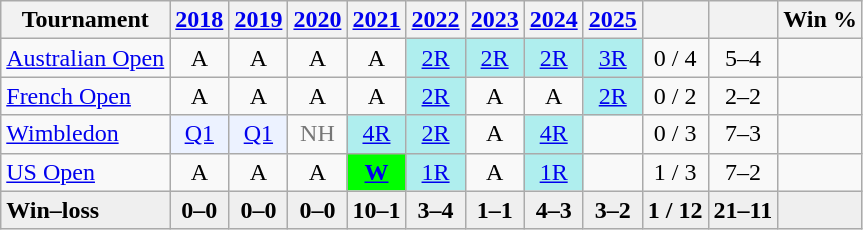<table class=wikitable style=text-align:center>
<tr>
<th>Tournament</th>
<th><a href='#'>2018</a></th>
<th><a href='#'>2019</a></th>
<th><a href='#'>2020</a></th>
<th><a href='#'>2021</a></th>
<th><a href='#'>2022</a></th>
<th><a href='#'>2023</a></th>
<th><a href='#'>2024</a></th>
<th><a href='#'>2025</a></th>
<th></th>
<th></th>
<th>Win %</th>
</tr>
<tr>
<td style="text-align:left;"><a href='#'>Australian Open</a></td>
<td>A</td>
<td>A</td>
<td>A</td>
<td>A</td>
<td bgcolor=afeeee><a href='#'>2R</a></td>
<td bgcolor=afeeee><a href='#'>2R</a></td>
<td bgcolor=afeeee><a href='#'>2R</a></td>
<td bgcolor=afeeee><a href='#'>3R</a></td>
<td>0 / 4</td>
<td>5–4</td>
<td></td>
</tr>
<tr>
<td style="text-align:left;"><a href='#'>French Open</a></td>
<td>A</td>
<td>A</td>
<td>A</td>
<td>A</td>
<td bgcolor=afeeee><a href='#'>2R</a></td>
<td>A</td>
<td>A</td>
<td bgcolor=afeeee><a href='#'>2R</a></td>
<td>0 / 2</td>
<td>2–2</td>
<td></td>
</tr>
<tr>
<td style="text-align:left;"><a href='#'>Wimbledon</a></td>
<td bgcolor=ecf2ff><a href='#'>Q1</a></td>
<td bgcolor=ecf2ff><a href='#'>Q1</a></td>
<td style=color:#767676>NH</td>
<td bgcolor=afeeee><a href='#'>4R</a></td>
<td bgcolor=afeeee><a href='#'>2R</a></td>
<td>A</td>
<td bgcolor=afeeee><a href='#'>4R</a></td>
<td></td>
<td>0 / 3</td>
<td>7–3</td>
<td></td>
</tr>
<tr>
<td style="text-align:left;"><a href='#'>US Open</a></td>
<td>A</td>
<td>A</td>
<td>A</td>
<td style="background:lime;"><a href='#'><strong>W</strong></a></td>
<td bgcolor=afeeee><a href='#'>1R</a></td>
<td>A</td>
<td bgcolor=afeeee><a href='#'>1R</a></td>
<td></td>
<td>1 / 3</td>
<td>7–2</td>
<td></td>
</tr>
<tr style="font-weight:bold;background:#efefef;">
<td style=text-align:left>Win–loss</td>
<td>0–0</td>
<td>0–0</td>
<td>0–0</td>
<td>10–1</td>
<td>3–4</td>
<td>1–1</td>
<td>4–3</td>
<td>3–2</td>
<td>1 / 12</td>
<td>21–11</td>
<td></td>
</tr>
</table>
